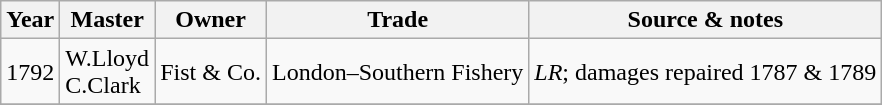<table class=" wikitable">
<tr>
<th>Year</th>
<th>Master</th>
<th>Owner</th>
<th>Trade</th>
<th>Source & notes</th>
</tr>
<tr>
<td>1792</td>
<td>W.Lloyd<br>C.Clark</td>
<td>Fist & Co.</td>
<td>London–Southern Fishery</td>
<td><em>LR</em>; damages repaired 1787 & 1789</td>
</tr>
<tr>
</tr>
</table>
